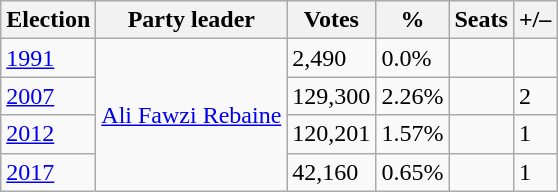<table class="wikitable">
<tr>
<th><strong>Election</strong></th>
<th>Party leader</th>
<th><strong>Votes</strong></th>
<th><strong>%</strong></th>
<th><strong>Seats</strong></th>
<th>+/–</th>
</tr>
<tr>
<td><a href='#'>1991</a></td>
<td rowspan="4"><a href='#'>Ali Fawzi Rebaine</a></td>
<td>2,490</td>
<td>0.0%</td>
<td></td>
<td></td>
</tr>
<tr>
<td><a href='#'>2007</a></td>
<td>129,300</td>
<td>2.26%</td>
<td></td>
<td> 2</td>
</tr>
<tr>
<td><a href='#'>2012</a></td>
<td>120,201</td>
<td>1.57%</td>
<td></td>
<td> 1</td>
</tr>
<tr>
<td><a href='#'>2017</a></td>
<td>42,160</td>
<td>0.65%</td>
<td></td>
<td> 1</td>
</tr>
</table>
